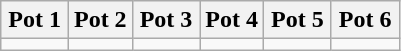<table class="wikitable">
<tr>
<th scope="col" style="width:17%;">Pot 1</th>
<th scope="col" style="width:16%;">Pot 2</th>
<th scope="col" style="width:17%;">Pot 3</th>
<th scope="col" style="width:16%;">Pot 4</th>
<th scope="col" style="width:17%;">Pot 5</th>
<th scope="col" style="width:17%;">Pot 6</th>
</tr>
<tr>
<td></td>
<td></td>
<td></td>
<td></td>
<td></td>
<td></td>
</tr>
</table>
